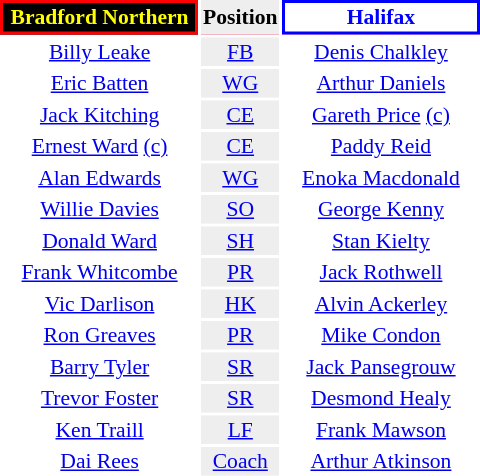<table style="font-size:90%; margin-left:1em; text-align:center">
<tr style="background:#f03;">
<th align="centre" style="width:126px; border:2px solid red; background:black; color:yellow;">Bradford Northern</th>
<th style="background:#eee; color:black;">Position</th>
<th align="centre"  style="width:126px; border:2px solid blue; background:white; color:blue;">Halifax</th>
</tr>
<tr>
<td><a href='#'>Billy Leake</a></td>
<td style="background:#eee"><a href='#'>FB</a></td>
<td><a href='#'>Denis Chalkley</a></td>
</tr>
<tr>
<td><a href='#'>Eric Batten</a></td>
<td style=background:#eee;"><a href='#'>WG</a></td>
<td><a href='#'>Arthur Daniels</a></td>
</tr>
<tr>
<td><a href='#'>Jack Kitching</a></td>
<td style=background:#eee;"><a href='#'>CE</a></td>
<td><a href='#'>Gareth Price</a> <a href='#'>(c)</a></td>
</tr>
<tr>
<td><a href='#'>Ernest Ward</a> <a href='#'>(c)</a></td>
<td style=background:#eee;"><a href='#'>CE</a></td>
<td><a href='#'>Paddy Reid</a></td>
</tr>
<tr>
<td><a href='#'>Alan Edwards</a></td>
<td style=background:#eee;"><a href='#'>WG</a></td>
<td><a href='#'>Enoka Macdonald</a></td>
</tr>
<tr>
<td><a href='#'>Willie Davies</a></td>
<td style=background:#eee;"><a href='#'>SO</a></td>
<td><a href='#'>George Kenny</a></td>
</tr>
<tr>
<td><a href='#'>Donald Ward</a></td>
<td style=background:#eee;"><a href='#'>SH</a></td>
<td><a href='#'>Stan Kielty</a></td>
</tr>
<tr>
<td><a href='#'>Frank Whitcombe</a></td>
<td style=background:#eee;"><a href='#'>PR</a></td>
<td><a href='#'>Jack Rothwell</a></td>
</tr>
<tr>
<td><a href='#'>Vic Darlison</a></td>
<td style=background:#eee;"><a href='#'>HK</a></td>
<td><a href='#'>Alvin Ackerley</a></td>
</tr>
<tr>
<td><a href='#'>Ron Greaves</a></td>
<td style=background:#eee;"><a href='#'>PR</a></td>
<td><a href='#'>Mike Condon</a></td>
</tr>
<tr>
<td><a href='#'>Barry Tyler</a></td>
<td style=background:#eee;"><a href='#'>SR</a></td>
<td><a href='#'>Jack Pansegrouw</a></td>
</tr>
<tr>
<td><a href='#'>Trevor Foster</a></td>
<td style=background:#eee;"><a href='#'>SR</a></td>
<td><a href='#'>Desmond Healy</a></td>
</tr>
<tr>
<td><a href='#'>Ken Traill</a></td>
<td style=background:#eee;"><a href='#'>LF</a></td>
<td><a href='#'>Frank Mawson</a></td>
</tr>
<tr>
<td><a href='#'>Dai Rees</a></td>
<td style=background:#eee;"><a href='#'>Coach</a></td>
<td><a href='#'>Arthur Atkinson</a></td>
</tr>
</table>
